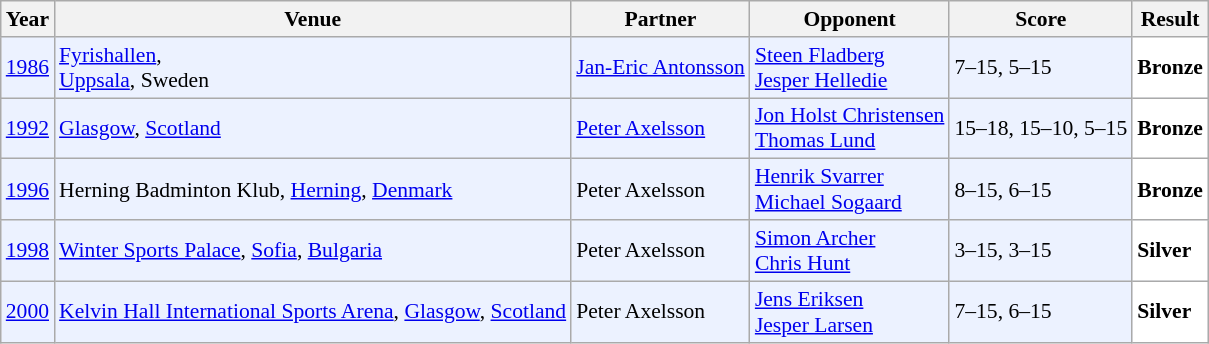<table class="sortable wikitable" style="font-size: 90%;">
<tr>
<th>Year</th>
<th>Venue</th>
<th>Partner</th>
<th>Opponent</th>
<th>Score</th>
<th>Result</th>
</tr>
<tr style="background:#ECF2FF">
<td align="center"><a href='#'>1986</a></td>
<td align="left"><a href='#'>Fyrishallen</a>,<br><a href='#'>Uppsala</a>, Sweden</td>
<td align="left"> <a href='#'>Jan-Eric Antonsson</a></td>
<td align="left"> <a href='#'>Steen Fladberg</a><br> <a href='#'>Jesper Helledie</a></td>
<td align="left">7–15, 5–15</td>
<td style="text-align:left; background:white"> <strong>Bronze</strong></td>
</tr>
<tr style="background:#ECF2FF">
<td align="center"><a href='#'>1992</a></td>
<td align="left"><a href='#'>Glasgow</a>, <a href='#'>Scotland</a></td>
<td align="left"> <a href='#'>Peter Axelsson</a></td>
<td align="left"> <a href='#'>Jon Holst Christensen</a><br> <a href='#'>Thomas Lund</a></td>
<td align="left">15–18, 15–10, 5–15</td>
<td style="text-align:left; background:white"> <strong>Bronze</strong></td>
</tr>
<tr style="background:#ECF2FF">
<td align="center"><a href='#'>1996</a></td>
<td align="left">Herning Badminton Klub, <a href='#'>Herning</a>, <a href='#'>Denmark</a></td>
<td align="left"> Peter Axelsson</td>
<td align="left"> <a href='#'>Henrik Svarrer</a><br> <a href='#'>Michael Sogaard</a></td>
<td align="left">8–15, 6–15</td>
<td style="text-align:left; background:white"> <strong>Bronze</strong></td>
</tr>
<tr style="background:#ECF2FF">
<td align="center"><a href='#'>1998</a></td>
<td align="left"><a href='#'>Winter Sports Palace</a>, <a href='#'>Sofia</a>, <a href='#'>Bulgaria</a></td>
<td align="left"> Peter Axelsson</td>
<td align="left"> <a href='#'>Simon Archer</a><br> <a href='#'>Chris Hunt</a></td>
<td align="left">3–15, 3–15</td>
<td style="text-align:left; background:white"> <strong>Silver</strong></td>
</tr>
<tr style="background:#ECF2FF">
<td align="center"><a href='#'>2000</a></td>
<td align="left"><a href='#'>Kelvin Hall International Sports Arena</a>, <a href='#'>Glasgow</a>, <a href='#'>Scotland</a></td>
<td align="left"> Peter Axelsson</td>
<td align="left"> <a href='#'>Jens Eriksen</a><br> <a href='#'>Jesper Larsen</a></td>
<td align="left">7–15, 6–15</td>
<td style="text-align:left; background:white"> <strong>Silver</strong></td>
</tr>
</table>
